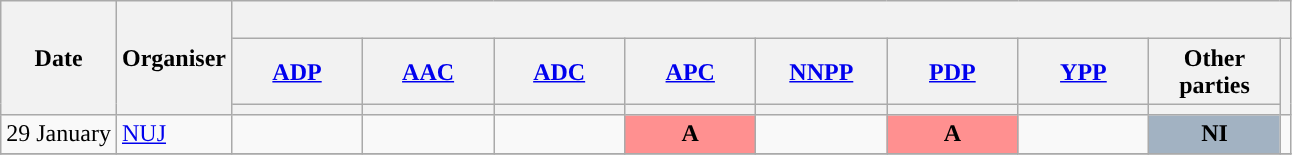<table class="wikitable" style="text-align:center;">
<tr>
<th rowspan="3">Date</th>
<th rowspan="3">Organiser</th>
<th colspan="9">    <br>   </th>
</tr>
<tr>
<th scope="col" style="width:5em;"><a href='#'>ADP</a></th>
<th scope="col" style="width:5em;"><a href='#'>AAC</a></th>
<th scope="col" style="width:5em;"><a href='#'>ADC</a></th>
<th scope="col" style="width:5em;"><a href='#'>APC</a></th>
<th scope="col" style="width:5em;"><a href='#'>NNPP</a></th>
<th scope="col" style="width:5em;"><a href='#'>PDP</a></th>
<th scope="col" style="width:5em;"><a href='#'>YPP</a></th>
<th scope="col" style="width:5em;">Other parties</th>
<th rowspan="2"></th>
</tr>
<tr>
<th style="background:"></th>
<th style="background:"></th>
<th style="background:"></th>
<th style="background:"></th>
<th style="background:"></th>
<th style="background:"></th>
<th style="background:"></th>
<th style="background:"></th>
</tr>
<tr>
<td style="white-space:nowrap; text-align:left;">29 January</td>
<td style="white-space:nowrap; text-align:left;"><a href='#'>NUJ</a></td>
<td></td>
<td></td>
<td></td>
<td style="background:#FF9090;"><strong>A</strong><br></td>
<td></td>
<td style="background:#FF9090;"><strong>A</strong><br></td>
<td></td>
<td style="background:#A2B2C2;"><strong>NI</strong><br></td>
<td></td>
</tr>
<tr>
</tr>
</table>
